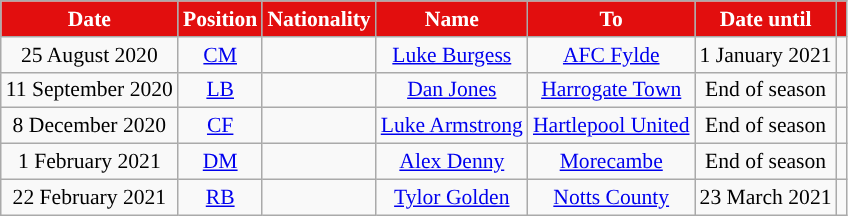<table class="wikitable"  style="text-align:center; font-size:90%; ">
<tr>
<th style="background:#e20e0e; color:white; ">Date</th>
<th style="background:#e20e0e; color:white; ">Position</th>
<th style="background:#e20e0e; color:white; ">Nationality</th>
<th style="background:#e20e0e; color:white; ">Name</th>
<th style="background:#e20e0e; color:white; ">To</th>
<th style="background:#e20e0e; color:white; ">Date until</th>
<th style="background:#e20e0e; color:white; "></th>
</tr>
<tr>
<td>25 August 2020</td>
<td><a href='#'>CM</a></td>
<td></td>
<td><a href='#'>Luke Burgess</a></td>
<td> <a href='#'>AFC Fylde</a></td>
<td>1 January 2021</td>
<td></td>
</tr>
<tr>
<td>11 September 2020</td>
<td><a href='#'>LB</a></td>
<td></td>
<td><a href='#'>Dan Jones</a></td>
<td> <a href='#'>Harrogate Town</a></td>
<td>End of season</td>
<td></td>
</tr>
<tr>
<td>8 December 2020</td>
<td><a href='#'>CF</a></td>
<td></td>
<td><a href='#'>Luke Armstrong</a></td>
<td> <a href='#'>Hartlepool United</a></td>
<td>End of season</td>
<td></td>
</tr>
<tr>
<td>1 February 2021</td>
<td><a href='#'>DM</a></td>
<td></td>
<td><a href='#'>Alex Denny</a></td>
<td> <a href='#'>Morecambe</a></td>
<td>End of season</td>
<td></td>
</tr>
<tr>
<td>22 February 2021</td>
<td><a href='#'>RB</a></td>
<td></td>
<td><a href='#'>Tylor Golden</a></td>
<td> <a href='#'>Notts County</a></td>
<td>23 March 2021</td>
<td></td>
</tr>
</table>
